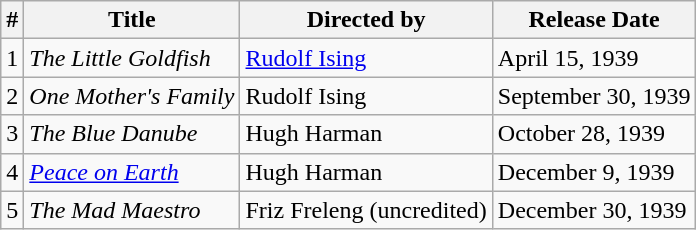<table class="wikitable">
<tr>
<th>#</th>
<th>Title</th>
<th>Directed by</th>
<th>Release Date</th>
</tr>
<tr>
<td>1</td>
<td><em>The Little Goldfish</em> </td>
<td><a href='#'>Rudolf Ising</a></td>
<td>April 15, 1939</td>
</tr>
<tr>
<td>2</td>
<td><em>One Mother's Family</em></td>
<td>Rudolf Ising</td>
<td>September 30, 1939</td>
</tr>
<tr>
<td>3</td>
<td><em>The Blue Danube</em> </td>
<td>Hugh Harman</td>
<td>October 28, 1939</td>
</tr>
<tr>
<td>4</td>
<td><em><a href='#'>Peace on Earth</a></em></td>
<td>Hugh Harman</td>
<td>December 9, 1939</td>
</tr>
<tr>
<td>5</td>
<td><em>The Mad Maestro</em></td>
<td>Friz Freleng (uncredited)</td>
<td>December 30, 1939</td>
</tr>
</table>
